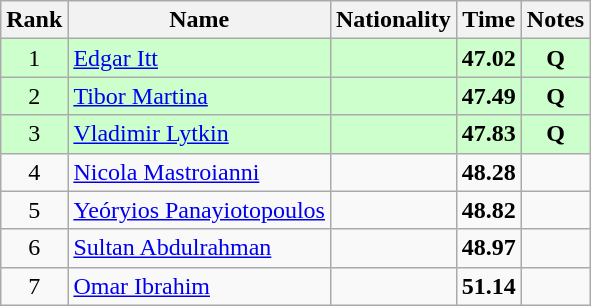<table class="wikitable sortable" style="text-align:center">
<tr>
<th>Rank</th>
<th>Name</th>
<th>Nationality</th>
<th>Time</th>
<th>Notes</th>
</tr>
<tr bgcolor=ccffcc>
<td>1</td>
<td align=left><a href='#'>Edgar Itt</a></td>
<td align=left></td>
<td><strong>47.02</strong></td>
<td><strong>Q</strong></td>
</tr>
<tr bgcolor=ccffcc>
<td>2</td>
<td align=left><a href='#'>Tibor Martina</a></td>
<td align=left></td>
<td><strong>47.49</strong></td>
<td><strong>Q</strong></td>
</tr>
<tr bgcolor=ccffcc>
<td>3</td>
<td align=left><a href='#'>Vladimir Lytkin</a></td>
<td align=left></td>
<td><strong>47.83</strong></td>
<td><strong>Q</strong></td>
</tr>
<tr>
<td>4</td>
<td align=left><a href='#'>Nicola Mastroianni</a></td>
<td align=left></td>
<td><strong>48.28</strong></td>
<td></td>
</tr>
<tr>
<td>5</td>
<td align=left><a href='#'>Yeóryios Panayiotopoulos</a></td>
<td align=left></td>
<td><strong>48.82</strong></td>
<td></td>
</tr>
<tr>
<td>6</td>
<td align=left><a href='#'>Sultan Abdulrahman</a></td>
<td align=left></td>
<td><strong>48.97</strong></td>
<td></td>
</tr>
<tr>
<td>7</td>
<td align=left><a href='#'>Omar Ibrahim</a></td>
<td align=left></td>
<td><strong>51.14</strong></td>
<td></td>
</tr>
</table>
